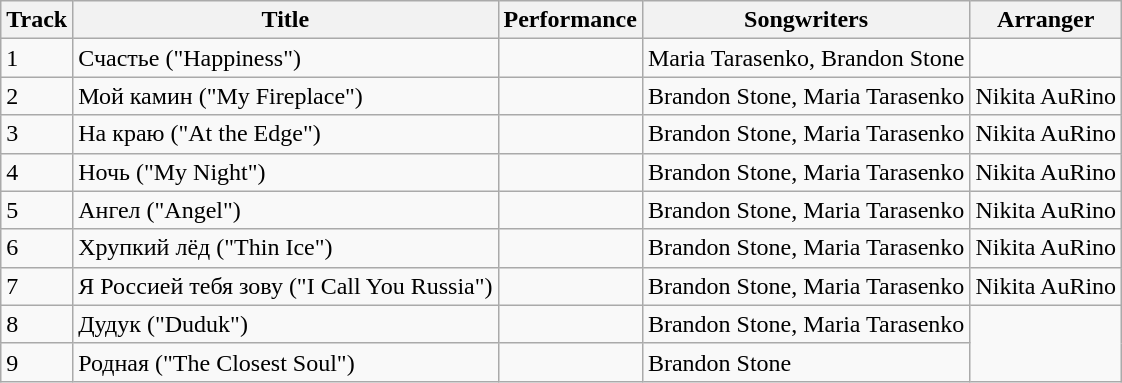<table class="wikitable sortable">
<tr>
<th>Track</th>
<th>Title</th>
<th>Performance</th>
<th>Songwriters</th>
<th>Arranger</th>
</tr>
<tr>
<td>1</td>
<td>Счастье ("Happiness")</td>
<td></td>
<td>Maria Tarasenko, Brandon Stone</td>
</tr>
<tr>
<td>2</td>
<td>Мой камин ("My Fireplace")</td>
<td></td>
<td>Brandon Stone, Maria Tarasenko</td>
<td>Nikita AuRino</td>
</tr>
<tr>
<td>3</td>
<td>На краю ("At the Edge")</td>
<td></td>
<td>Brandon Stone, Maria Tarasenko</td>
<td>Nikita AuRino</td>
</tr>
<tr>
<td>4</td>
<td>Ночь ("My Night")</td>
<td></td>
<td>Brandon Stone, Maria Tarasenko</td>
<td>Nikita AuRino</td>
</tr>
<tr>
<td>5</td>
<td>Ангел ("Angel")</td>
<td></td>
<td>Brandon Stone, Maria Tarasenko</td>
<td>Nikita AuRino</td>
</tr>
<tr>
<td>6</td>
<td>Хрупкий лёд ("Thin Ice")</td>
<td></td>
<td>Brandon Stone, Maria Tarasenko</td>
<td>Nikita AuRino</td>
</tr>
<tr>
<td>7</td>
<td>Я Россией тебя зову ("I Call You Russia")</td>
<td></td>
<td>Brandon Stone, Maria Tarasenko</td>
<td>Nikita AuRino</td>
</tr>
<tr>
<td>8</td>
<td>Дудук ("Duduk")</td>
<td></td>
<td>Brandon Stone, Maria Tarasenko</td>
</tr>
<tr>
<td>9</td>
<td>Родная ("The Closest Soul")</td>
<td></td>
<td>Brandon Stone</td>
</tr>
</table>
